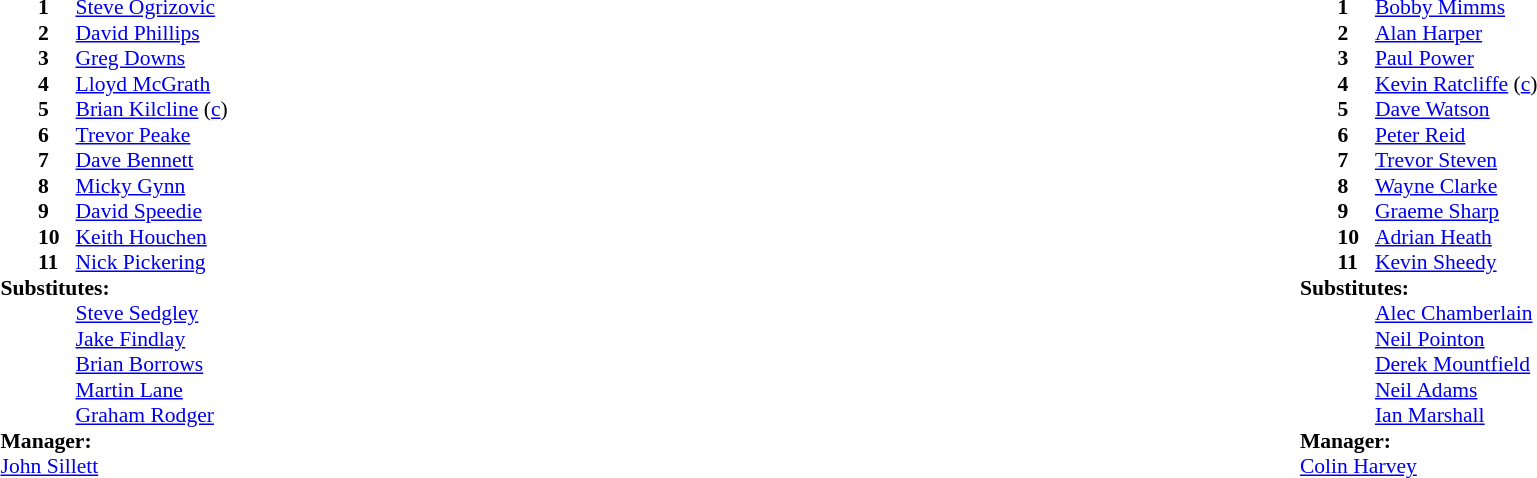<table width="100%">
<tr>
<td valign="top" width="50%"><br><table style="font-size: 90%" cellspacing="0" cellpadding="0">
<tr>
<td colspan="4"></td>
</tr>
<tr>
<th width=25></th>
<th width=25></th>
</tr>
<tr>
<td></td>
<td><strong>1</strong></td>
<td> <a href='#'>Steve Ogrizovic</a></td>
</tr>
<tr>
<td></td>
<td><strong>2</strong></td>
<td> <a href='#'>David Phillips</a></td>
</tr>
<tr>
<td></td>
<td><strong>3</strong></td>
<td> <a href='#'>Greg Downs</a></td>
</tr>
<tr>
<td></td>
<td><strong>4</strong></td>
<td> <a href='#'>Lloyd McGrath</a></td>
<td></td>
<td></td>
</tr>
<tr>
<td></td>
<td><strong>5</strong></td>
<td> <a href='#'>Brian Kilcline</a> (<a href='#'>c</a>)</td>
</tr>
<tr>
<td></td>
<td><strong>6</strong></td>
<td> <a href='#'>Trevor Peake</a></td>
</tr>
<tr>
<td></td>
<td><strong>7</strong></td>
<td> <a href='#'>Dave Bennett</a></td>
</tr>
<tr>
<td></td>
<td><strong>8</strong></td>
<td> <a href='#'>Micky Gynn</a></td>
<td></td>
<td></td>
</tr>
<tr>
<td></td>
<td><strong>9</strong></td>
<td> <a href='#'>David Speedie</a></td>
</tr>
<tr>
<td></td>
<td><strong>10</strong></td>
<td> <a href='#'>Keith Houchen</a></td>
</tr>
<tr>
<td></td>
<td><strong>11</strong></td>
<td> <a href='#'>Nick Pickering</a></td>
</tr>
<tr>
<td colspan=3><strong>Substitutes:</strong></td>
</tr>
<tr>
<td></td>
<td></td>
<td> <a href='#'>Steve Sedgley</a></td>
<td></td>
<td></td>
</tr>
<tr>
<td></td>
<td></td>
<td> <a href='#'>Jake Findlay</a></td>
</tr>
<tr>
<td></td>
<td></td>
<td> <a href='#'>Brian Borrows</a></td>
<td></td>
<td></td>
</tr>
<tr>
<td></td>
<td></td>
<td> <a href='#'>Martin Lane</a></td>
</tr>
<tr>
<td></td>
<td></td>
<td> <a href='#'>Graham Rodger</a></td>
</tr>
<tr>
<td colspan=3><strong>Manager:</strong></td>
</tr>
<tr>
<td colspan=4> <a href='#'>John Sillett</a></td>
</tr>
</table>
</td>
<td valign="top"></td>
<td valign="top" width="50%"><br><table style="font-size: 90%" cellspacing="0" cellpadding="0" align=center>
<tr>
<td colspan="4"></td>
</tr>
<tr>
<th width=25></th>
<th width=25></th>
</tr>
<tr>
<td></td>
<td><strong>1</strong></td>
<td> <a href='#'>Bobby Mimms</a></td>
</tr>
<tr>
<td></td>
<td><strong>2</strong></td>
<td> <a href='#'>Alan Harper</a></td>
</tr>
<tr>
<td></td>
<td><strong>3</strong></td>
<td> <a href='#'>Paul Power</a></td>
</tr>
<tr>
<td></td>
<td><strong>4</strong></td>
<td> <a href='#'>Kevin Ratcliffe</a> (<a href='#'>c</a>)</td>
</tr>
<tr>
<td></td>
<td><strong>5</strong></td>
<td> <a href='#'>Dave Watson</a></td>
<td></td>
<td></td>
</tr>
<tr>
<td></td>
<td><strong>6</strong></td>
<td> <a href='#'>Peter Reid</a></td>
</tr>
<tr>
<td></td>
<td><strong>7</strong></td>
<td> <a href='#'>Trevor Steven</a></td>
</tr>
<tr>
<td></td>
<td><strong>8</strong></td>
<td> <a href='#'>Wayne Clarke</a></td>
</tr>
<tr>
<td></td>
<td><strong>9</strong></td>
<td> <a href='#'>Graeme Sharp</a></td>
</tr>
<tr>
<td></td>
<td><strong>10</strong></td>
<td> <a href='#'>Adrian Heath</a></td>
</tr>
<tr>
<td></td>
<td><strong>11</strong></td>
<td> <a href='#'>Kevin Sheedy</a></td>
<td></td>
<td></td>
</tr>
<tr>
<td colspan=3><strong>Substitutes:</strong></td>
</tr>
<tr>
<td></td>
<td></td>
<td> <a href='#'>Alec Chamberlain</a></td>
</tr>
<tr>
<td></td>
<td></td>
<td> <a href='#'>Neil Pointon</a></td>
<td></td>
<td></td>
</tr>
<tr>
<td></td>
<td></td>
<td> <a href='#'>Derek Mountfield</a></td>
</tr>
<tr>
<td></td>
<td></td>
<td> <a href='#'>Neil Adams</a></td>
</tr>
<tr>
<td></td>
<td></td>
<td> <a href='#'>Ian Marshall</a></td>
</tr>
<tr>
<td colspan=3><strong>Manager:</strong></td>
</tr>
<tr>
<td colspan=4> <a href='#'>Colin Harvey</a></td>
</tr>
<tr>
</tr>
</table>
</td>
</tr>
</table>
